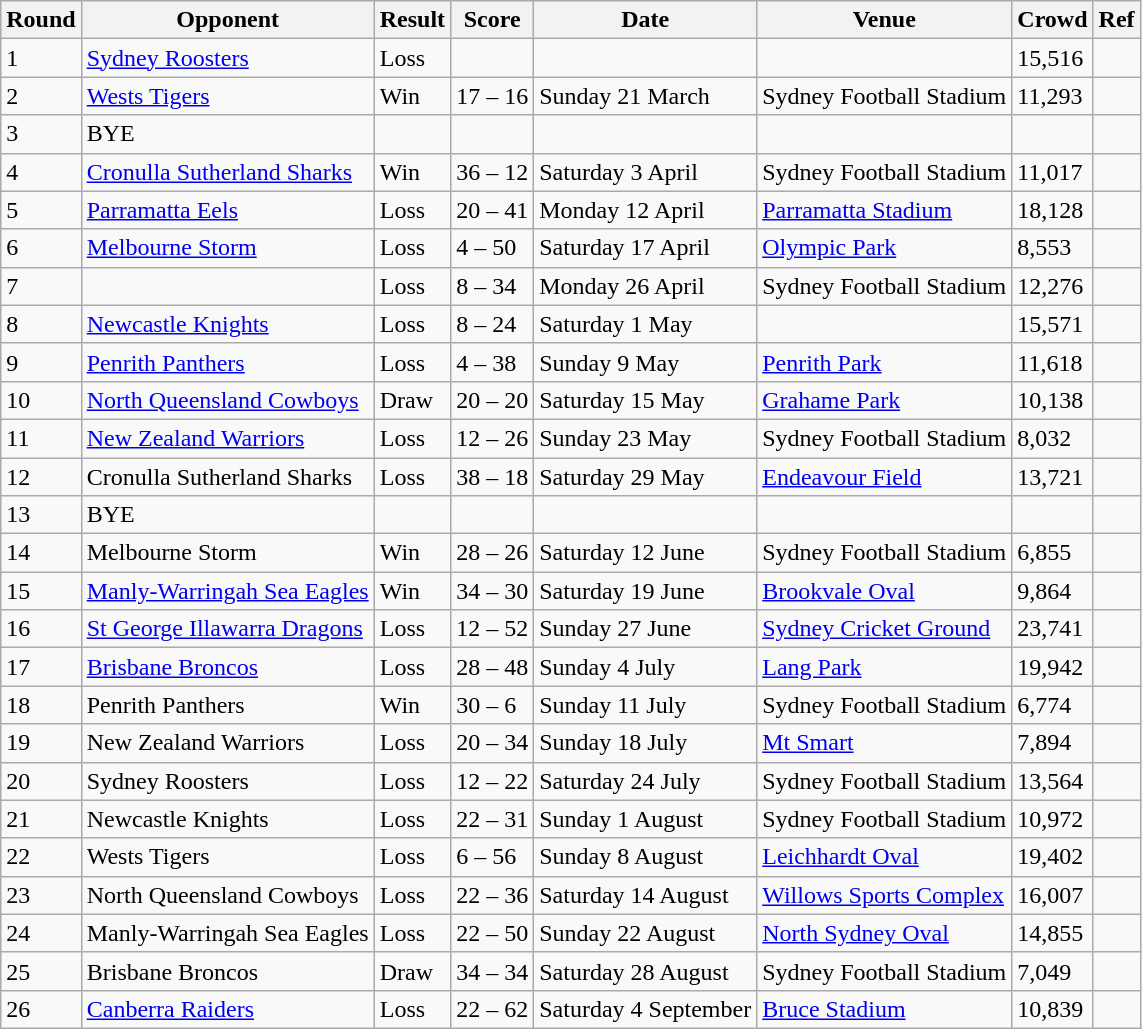<table class="wikitable" style="text-align:left;">
<tr>
<th>Round</th>
<th>Opponent</th>
<th>Result</th>
<th>Score</th>
<th>Date</th>
<th>Venue</th>
<th>Crowd</th>
<th>Ref</th>
</tr>
<tr>
<td>1</td>
<td> <a href='#'>Sydney Roosters</a></td>
<td>Loss</td>
<td></td>
<td></td>
<td></td>
<td>15,516</td>
<td></td>
</tr>
<tr>
<td>2</td>
<td> <a href='#'>Wests Tigers</a></td>
<td>Win</td>
<td>17 – 16</td>
<td>Sunday 21 March</td>
<td>Sydney Football Stadium</td>
<td>11,293</td>
<td></td>
</tr>
<tr>
<td>3</td>
<td>BYE</td>
<td></td>
<td></td>
<td></td>
<td></td>
<td></td>
<td></td>
</tr>
<tr>
<td>4</td>
<td> <a href='#'>Cronulla Sutherland Sharks</a></td>
<td>Win</td>
<td>36 – 12</td>
<td>Saturday 3 April</td>
<td>Sydney Football Stadium</td>
<td>11,017</td>
<td></td>
</tr>
<tr>
<td>5</td>
<td> <a href='#'>Parramatta Eels</a></td>
<td>Loss</td>
<td>20 – 41</td>
<td>Monday 12 April</td>
<td><a href='#'>Parramatta Stadium</a></td>
<td>18,128</td>
<td></td>
</tr>
<tr>
<td>6</td>
<td> <a href='#'>Melbourne Storm</a></td>
<td>Loss</td>
<td>4 – 50</td>
<td>Saturday 17 April</td>
<td><a href='#'>Olympic Park</a></td>
<td>8,553</td>
<td></td>
</tr>
<tr>
<td>7</td>
<td></td>
<td>Loss</td>
<td>8 – 34</td>
<td>Monday 26 April</td>
<td>Sydney Football Stadium</td>
<td>12,276</td>
<td></td>
</tr>
<tr>
<td>8</td>
<td> <a href='#'>Newcastle Knights</a></td>
<td>Loss</td>
<td>8 – 24</td>
<td>Saturday 1 May</td>
<td></td>
<td>15,571</td>
<td></td>
</tr>
<tr>
<td>9</td>
<td> <a href='#'>Penrith Panthers</a></td>
<td>Loss</td>
<td>4 – 38</td>
<td>Sunday 9 May</td>
<td><a href='#'>Penrith Park</a></td>
<td>11,618</td>
<td></td>
</tr>
<tr>
<td>10</td>
<td> <a href='#'>North Queensland Cowboys</a></td>
<td>Draw</td>
<td>20 – 20</td>
<td>Saturday 15 May</td>
<td><a href='#'>Grahame Park</a></td>
<td>10,138</td>
<td></td>
</tr>
<tr>
<td>11</td>
<td> <a href='#'>New Zealand Warriors</a></td>
<td>Loss</td>
<td>12 – 26</td>
<td>Sunday 23 May</td>
<td>Sydney Football Stadium</td>
<td>8,032</td>
<td></td>
</tr>
<tr>
<td>12</td>
<td> Cronulla Sutherland Sharks</td>
<td>Loss</td>
<td>38 – 18</td>
<td>Saturday 29 May</td>
<td><a href='#'>Endeavour Field</a></td>
<td>13,721</td>
<td></td>
</tr>
<tr>
<td>13</td>
<td>BYE</td>
<td></td>
<td></td>
<td></td>
<td></td>
<td></td>
<td></td>
</tr>
<tr>
<td>14</td>
<td> Melbourne Storm</td>
<td>Win</td>
<td>28 – 26</td>
<td>Saturday 12 June</td>
<td>Sydney Football Stadium</td>
<td>6,855</td>
<td></td>
</tr>
<tr>
<td>15</td>
<td> <a href='#'>Manly-Warringah Sea Eagles</a></td>
<td>Win</td>
<td>34 – 30</td>
<td>Saturday 19 June</td>
<td><a href='#'>Brookvale Oval</a></td>
<td>9,864</td>
<td></td>
</tr>
<tr>
<td>16</td>
<td> <a href='#'>St George Illawarra Dragons</a></td>
<td>Loss</td>
<td>12 – 52</td>
<td>Sunday 27 June</td>
<td><a href='#'>Sydney Cricket Ground</a></td>
<td>23,741</td>
<td></td>
</tr>
<tr>
<td>17</td>
<td> <a href='#'>Brisbane Broncos</a></td>
<td>Loss</td>
<td>28 – 48</td>
<td>Sunday 4 July</td>
<td><a href='#'>Lang Park</a></td>
<td>19,942</td>
<td></td>
</tr>
<tr>
<td>18</td>
<td> Penrith Panthers</td>
<td>Win</td>
<td>30 – 6</td>
<td>Sunday 11 July</td>
<td>Sydney Football Stadium</td>
<td>6,774</td>
<td></td>
</tr>
<tr>
<td>19</td>
<td> New Zealand Warriors</td>
<td>Loss</td>
<td>20 – 34</td>
<td>Sunday 18 July</td>
<td><a href='#'>Mt Smart</a></td>
<td>7,894</td>
<td></td>
</tr>
<tr>
<td>20</td>
<td> Sydney Roosters</td>
<td>Loss</td>
<td>12 – 22</td>
<td>Saturday 24 July</td>
<td>Sydney Football Stadium</td>
<td>13,564</td>
<td></td>
</tr>
<tr>
<td>21</td>
<td> Newcastle Knights</td>
<td>Loss</td>
<td>22 – 31</td>
<td>Sunday 1 August</td>
<td>Sydney Football Stadium</td>
<td>10,972</td>
<td></td>
</tr>
<tr>
<td>22</td>
<td> Wests Tigers</td>
<td>Loss</td>
<td>6 – 56</td>
<td>Sunday 8 August</td>
<td><a href='#'>Leichhardt Oval</a></td>
<td>19,402</td>
<td></td>
</tr>
<tr>
<td>23</td>
<td> North Queensland Cowboys</td>
<td>Loss</td>
<td>22 – 36</td>
<td>Saturday 14 August</td>
<td><a href='#'>Willows Sports Complex</a></td>
<td>16,007</td>
<td></td>
</tr>
<tr>
<td>24</td>
<td> Manly-Warringah Sea Eagles</td>
<td>Loss</td>
<td>22 – 50</td>
<td>Sunday 22 August</td>
<td><a href='#'>North Sydney Oval</a></td>
<td>14,855</td>
<td></td>
</tr>
<tr>
<td>25</td>
<td> Brisbane Broncos</td>
<td>Draw</td>
<td>34 – 34</td>
<td>Saturday 28 August</td>
<td>Sydney Football Stadium</td>
<td>7,049</td>
<td></td>
</tr>
<tr>
<td>26</td>
<td> <a href='#'>Canberra Raiders</a></td>
<td>Loss</td>
<td>22 – 62</td>
<td>Saturday 4 September</td>
<td><a href='#'>Bruce Stadium</a></td>
<td>10,839</td>
<td></td>
</tr>
</table>
